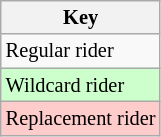<table class="wikitable" style="font-size: 85%;">
<tr>
<th colspan=3>Key</th>
</tr>
<tr>
<td>Regular rider</td>
</tr>
<tr style="background:#ccffcc;">
<td>Wildcard rider</td>
</tr>
<tr style="background:#ffcccc;">
<td>Replacement rider</td>
</tr>
</table>
